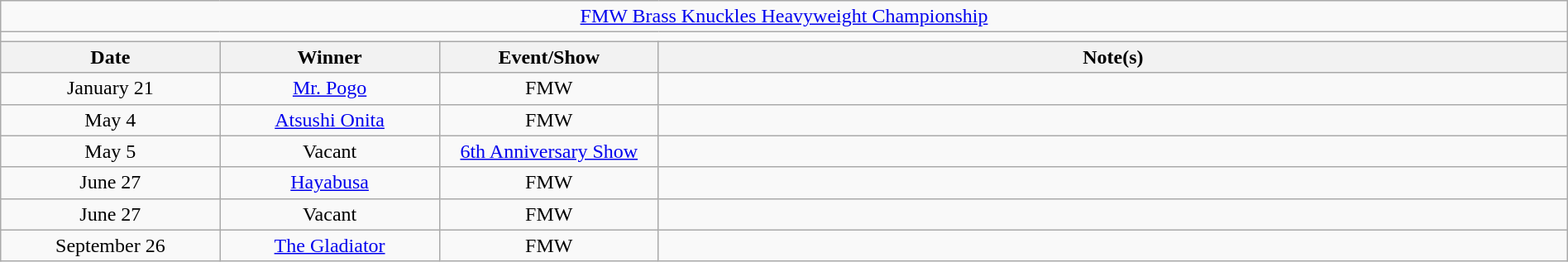<table class="wikitable" style="text-align:center; width:100%;">
<tr>
<td colspan="5"><a href='#'>FMW Brass Knuckles Heavyweight Championship</a></td>
</tr>
<tr>
<td colspan="5"><strong></strong></td>
</tr>
<tr>
<th width="14%">Date</th>
<th width="14%">Winner</th>
<th width="14%">Event/Show</th>
<th width="58%">Note(s)</th>
</tr>
<tr>
<td>January 21</td>
<td><a href='#'>Mr. Pogo</a></td>
<td>FMW</td>
<td align="left"></td>
</tr>
<tr>
<td>May 4</td>
<td><a href='#'>Atsushi Onita</a></td>
<td>FMW</td>
<td align="left"></td>
</tr>
<tr>
<td>May 5</td>
<td>Vacant</td>
<td><a href='#'>6th Anniversary Show</a></td>
<td align="left"></td>
</tr>
<tr>
<td>June 27</td>
<td><a href='#'>Hayabusa</a></td>
<td>FMW</td>
<td align="left"></td>
</tr>
<tr>
<td>June 27</td>
<td>Vacant</td>
<td>FMW</td>
<td align="left"></td>
</tr>
<tr>
<td>September 26</td>
<td><a href='#'>The Gladiator</a></td>
<td>FMW</td>
<td align="left"></td>
</tr>
</table>
